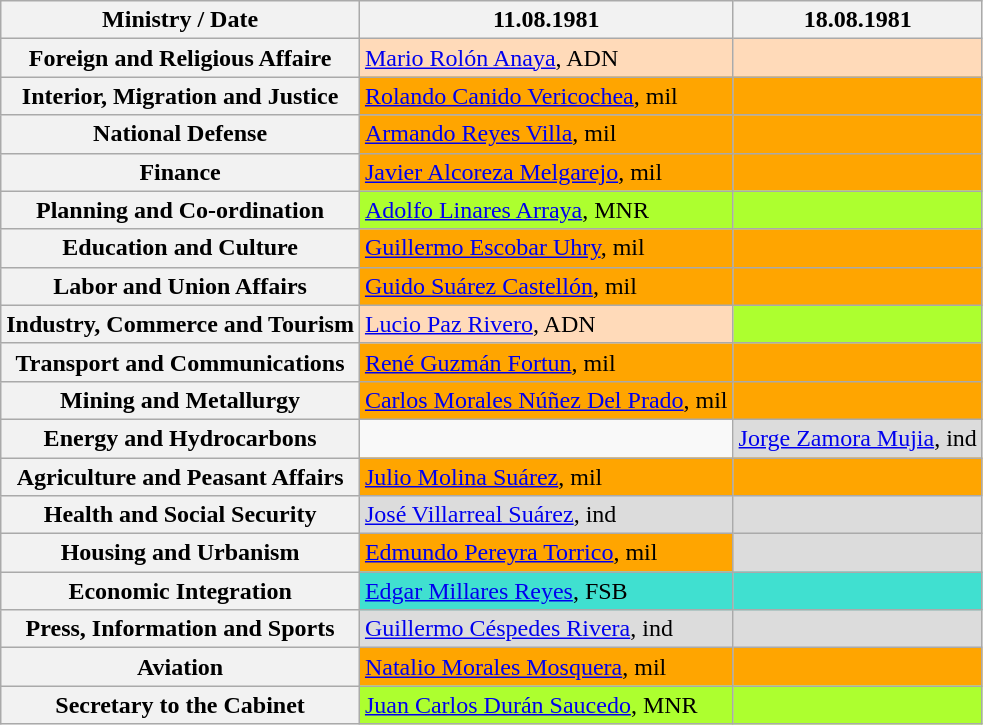<table class="wikitable">
<tr>
<th>Ministry / Date</th>
<th>11.08.1981</th>
<th>18.08.1981</th>
</tr>
<tr>
<th>Foreign and Religious Affaire</th>
<td style="background-color: #FFDAB9;"><a href='#'>Mario Rolón Anaya</a>, ADN</td>
<td style="background-color: #FFDAB9;"></td>
</tr>
<tr>
<th>Interior, Migration and Justice</th>
<td style="background-color: #FFA500;"><a href='#'>Rolando Canido Vericochea</a>, mil</td>
<td style="background-color: #FFA500;"></td>
</tr>
<tr>
<th>National Defense</th>
<td style="background-color: #FFA500;"><a href='#'>Armando Reyes Villa</a>, mil</td>
<td style="background-color: #FFA500;"></td>
</tr>
<tr>
<th>Finance</th>
<td style="background-color: #FFA500;"><a href='#'>Javier Alcoreza Melgarejo</a>, mil</td>
<td style="background-color: #FFA500;"></td>
</tr>
<tr>
<th>Planning and Co-ordination</th>
<td style="background-color: #ADFF2F;"><a href='#'>Adolfo Linares Arraya</a>, MNR</td>
<td style="background-color: #ADFF2F;"></td>
</tr>
<tr>
<th>Education and Culture</th>
<td style="background-color: #FFA500;"><a href='#'>Guillermo Escobar Uhry</a>, mil</td>
<td style="background-color: #FFA500;"></td>
</tr>
<tr>
<th>Labor and Union Affairs</th>
<td style="background-color: #FFA500;"><a href='#'>Guido Suárez Castellón</a>, mil</td>
<td style="background-color: #FFA500;"></td>
</tr>
<tr>
<th>Industry, Commerce and Tourism</th>
<td style="background-color: #FFDAB9;"><a href='#'>Lucio Paz Rivero</a>, ADN</td>
<td style="background-color: #ADFF2F;"></td>
</tr>
<tr>
<th>Transport and Communications</th>
<td style="background-color: #FFA500;"><a href='#'>René Guzmán Fortun</a>, mil</td>
<td style="background-color: #FFA500;"></td>
</tr>
<tr>
<th>Mining and Metallurgy</th>
<td style="background-color: #FFA500;"><a href='#'>Carlos Morales Núñez Del Prado</a>, mil</td>
<td style="background-color: #FFA500;"></td>
</tr>
<tr>
<th>Energy and Hydrocarbons</th>
<td></td>
<td style="background-color: #DCDCDC;"><a href='#'>Jorge Zamora Mujia</a>, ind</td>
</tr>
<tr>
<th>Agriculture and Peasant Affairs</th>
<td style="background-color: #FFA500;"><a href='#'>Julio Molina Suárez</a>, mil</td>
<td style="background-color: #FFA500;"></td>
</tr>
<tr>
<th>Health and Social Security</th>
<td style="background-color: #DCDCDC;"><a href='#'>José Villarreal Suárez</a>, ind</td>
<td style="background-color: #DCDCDC;"></td>
</tr>
<tr>
<th>Housing and Urbanism</th>
<td style="background-color: #FFA500;"><a href='#'>Edmundo Pereyra Torrico</a>, mil</td>
<td style="background-color: #DCDCDC;"></td>
</tr>
<tr>
<th>Economic Integration</th>
<td style="background-color: #40E0D0;"><a href='#'>Edgar Millares Reyes</a>, FSB</td>
<td style="background-color: #40E0D0;"></td>
</tr>
<tr>
<th>Press, Information and Sports</th>
<td style="background-color: #DCDCDC;"><a href='#'>Guillermo Céspedes Rivera</a>, ind</td>
<td style="background-color: #DCDCDC;"></td>
</tr>
<tr>
<th>Aviation</th>
<td style="background-color: #FFA500;"><a href='#'>Natalio Morales Mosquera</a>, mil</td>
<td style="background-color: #FFA500;"></td>
</tr>
<tr>
<th>Secretary to the Cabinet</th>
<td style="background-color: #ADFF2F;"><a href='#'>Juan Carlos Durán Saucedo</a>, MNR</td>
<td style="background-color: #ADFF2F;"></td>
</tr>
</table>
